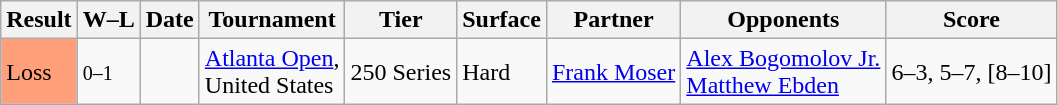<table class="sortable wikitable nowrap">
<tr>
<th>Result</th>
<th class="unsortable">W–L</th>
<th>Date</th>
<th>Tournament</th>
<th>Tier</th>
<th>Surface</th>
<th>Partner</th>
<th>Opponents</th>
<th class="unsortable">Score</th>
</tr>
<tr>
<td bgcolor=FFA07A>Loss</td>
<td><small>0–1</small></td>
<td><a href='#'></a></td>
<td><a href='#'>Atlanta Open</a>, <br> United States</td>
<td>250 Series</td>
<td>Hard</td>
<td> <a href='#'>Frank Moser</a></td>
<td> <a href='#'>Alex Bogomolov Jr.</a><br> <a href='#'>Matthew Ebden</a></td>
<td>6–3, 5–7, [8–10]</td>
</tr>
</table>
